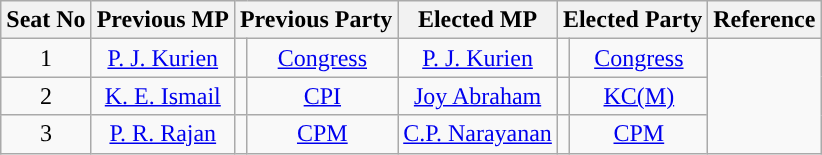<table class="wikitable">
<tr>
<th>Seat No</th>
<th>Previous MP</th>
<th colspan=2>Previous Party</th>
<th>Elected MP</th>
<th colspan=2>Elected Party</th>
<th>Reference</th>
</tr>
<tr style="text-align:center;">
<td>1</td>
<td><a href='#'>P. J. Kurien</a></td>
<td width="1px"></td>
<td><a href='#'>Congress</a></td>
<td><a href='#'>P. J. Kurien</a></td>
<td width="1px"></td>
<td><a href='#'>Congress</a></td>
<td rowspan=3></td>
</tr>
<tr style="text-align:center;">
<td>2</td>
<td><a href='#'>K. E. Ismail</a></td>
<td width="1px"></td>
<td><a href='#'>CPI</a></td>
<td><a href='#'>Joy Abraham</a></td>
<td width="1px"></td>
<td><a href='#'>KC(M)</a></td>
</tr>
<tr style="text-align:center;">
<td>3</td>
<td><a href='#'>P. R. Rajan</a></td>
<td width="1px"></td>
<td><a href='#'>CPM</a></td>
<td><a href='#'>C.P. Narayanan</a></td>
<td width="1px"></td>
<td><a href='#'>CPM</a></td>
</tr>
</table>
